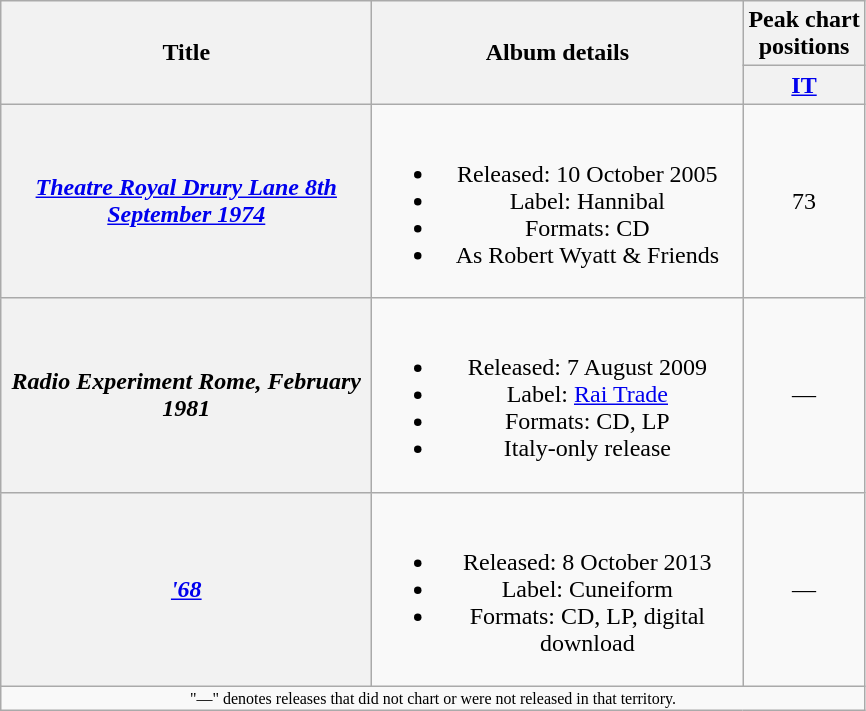<table class="wikitable plainrowheaders" style="text-align:center;">
<tr>
<th rowspan="2" scope="col" style="width:15em;">Title</th>
<th rowspan="2" scope="col" style="width:15em;">Album details</th>
<th>Peak chart<br>positions</th>
</tr>
<tr>
<th><a href='#'>IT</a><br></th>
</tr>
<tr>
<th scope="row"><em><a href='#'>Theatre Royal Drury Lane 8th September 1974</a></em></th>
<td><br><ul><li>Released: 10 October 2005</li><li>Label: Hannibal</li><li>Formats: CD</li><li>As Robert Wyatt & Friends</li></ul></td>
<td>73</td>
</tr>
<tr>
<th scope="row"><em>Radio Experiment Rome, February 1981</em></th>
<td><br><ul><li>Released: 7 August 2009</li><li>Label: <a href='#'>Rai Trade</a></li><li>Formats: CD, LP</li><li>Italy-only release</li></ul></td>
<td>—</td>
</tr>
<tr>
<th scope="row"><em><a href='#'>'68</a></em></th>
<td><br><ul><li>Released: 8 October 2013</li><li>Label: Cuneiform</li><li>Formats: CD, LP, digital download</li></ul></td>
<td>—</td>
</tr>
<tr>
<td colspan="3" style="font-size:8pt">"—" denotes releases that did not chart or were not released in that territory.</td>
</tr>
</table>
